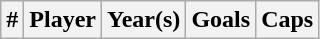<table class="wikitable sortable">
<tr>
<th width =>#</th>
<th width =>Player</th>
<th width =>Year(s)</th>
<th width =>Goals</th>
<th width =>Caps<br></th>
</tr>
</table>
